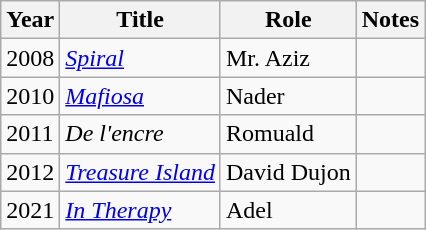<table class="wikitable sortable">
<tr>
<th>Year</th>
<th>Title</th>
<th>Role</th>
<th class="unsortable">Notes</th>
</tr>
<tr>
<td>2008</td>
<td><em><a href='#'>Spiral</a></em></td>
<td>Mr. Aziz</td>
<td></td>
</tr>
<tr>
<td>2010</td>
<td><em><a href='#'>Mafiosa</a></em></td>
<td>Nader</td>
<td></td>
</tr>
<tr>
<td>2011</td>
<td><em>De l'encre</em></td>
<td>Romuald</td>
<td></td>
</tr>
<tr>
<td>2012</td>
<td><em><a href='#'>Treasure Island</a></em></td>
<td>David Dujon</td>
<td></td>
</tr>
<tr>
<td>2021</td>
<td><em><a href='#'>In Therapy</a></em></td>
<td>Adel</td>
<td></td>
</tr>
</table>
